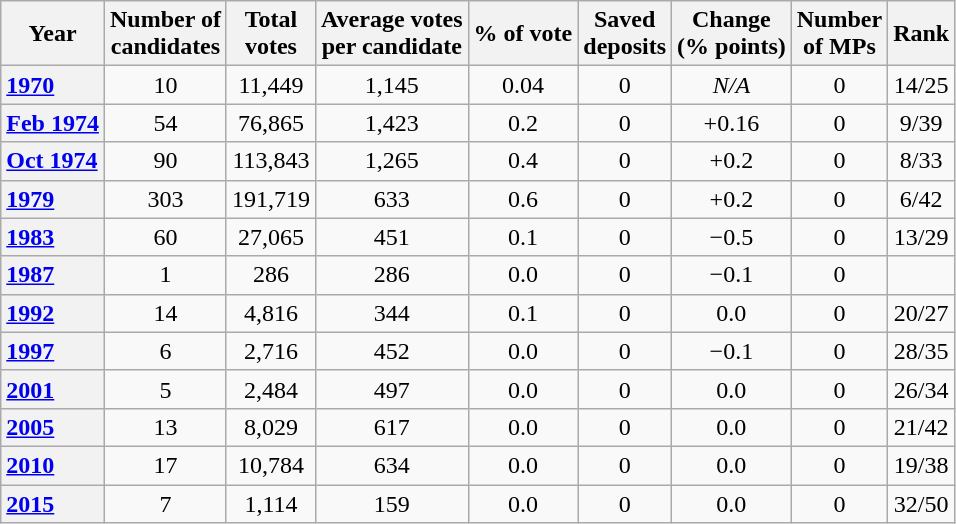<table class="wikitable sortable">
<tr>
<th>Year</th>
<th>Number of<br>candidates</th>
<th>Total<br>votes</th>
<th>Average votes<br>per candidate</th>
<th>% of vote</th>
<th>Saved<br>deposits</th>
<th>Change<br>(% points)</th>
<th>Number<br>of MPs</th>
<th>Rank</th>
</tr>
<tr style="text-align:center;">
<th style="text-align:left;"><a href='#'>1970</a></th>
<td>10</td>
<td>11,449</td>
<td>1,145</td>
<td>0.04</td>
<td>0</td>
<td><em>N/A</em></td>
<td>0</td>
<td>14/25 </td>
</tr>
<tr style="text-align:center;">
<th style="text-align:left;"><a href='#'>Feb 1974</a></th>
<td>54</td>
<td>76,865</td>
<td>1,423</td>
<td>0.2</td>
<td>0</td>
<td>+0.16</td>
<td>0</td>
<td>9/39 </td>
</tr>
<tr style="text-align:center;">
<th style="text-align:left;"><a href='#'>Oct 1974</a></th>
<td>90</td>
<td>113,843</td>
<td>1,265</td>
<td>0.4</td>
<td>0</td>
<td>+0.2</td>
<td>0</td>
<td>8/33 </td>
</tr>
<tr style="text-align:center;">
<th style="text-align:left;"><a href='#'>1979</a></th>
<td>303</td>
<td>191,719</td>
<td>633</td>
<td>0.6</td>
<td>0</td>
<td>+0.2</td>
<td>0</td>
<td>6/42 </td>
</tr>
<tr style="text-align:center;">
<th style="text-align:left;"><a href='#'>1983</a></th>
<td>60</td>
<td>27,065</td>
<td>451</td>
<td>0.1</td>
<td>0</td>
<td>−0.5</td>
<td>0</td>
<td>13/29 </td>
</tr>
<tr style="text-align:center;">
<th style="text-align:left;"><a href='#'>1987</a></th>
<td>1</td>
<td>286</td>
<td>286</td>
<td>0.0</td>
<td>0</td>
<td>−0.1</td>
<td>0</td>
<td></td>
</tr>
<tr style="text-align:center;">
<th style="text-align:left;"><a href='#'>1992</a></th>
<td>14</td>
<td>4,816</td>
<td>344</td>
<td>0.1</td>
<td>0</td>
<td>0.0</td>
<td>0</td>
<td>20/27 </td>
</tr>
<tr style="text-align:center;">
<th style="text-align:left;"><a href='#'>1997</a></th>
<td>6</td>
<td>2,716</td>
<td>452</td>
<td>0.0</td>
<td>0</td>
<td>−0.1</td>
<td>0</td>
<td>28/35 </td>
</tr>
<tr style="text-align:center;">
<th style="text-align:left;"><a href='#'>2001</a></th>
<td>5</td>
<td>2,484</td>
<td>497</td>
<td>0.0</td>
<td>0</td>
<td>0.0</td>
<td>0</td>
<td>26/34 </td>
</tr>
<tr style="text-align:center;">
<th style="text-align:left;"><a href='#'>2005</a></th>
<td>13</td>
<td>8,029</td>
<td>617</td>
<td>0.0</td>
<td>0</td>
<td>0.0</td>
<td>0</td>
<td>21/42 </td>
</tr>
<tr style="text-align:center;">
<th style="text-align:left;"><a href='#'>2010</a></th>
<td>17</td>
<td>10,784</td>
<td>634</td>
<td>0.0</td>
<td>0</td>
<td>0.0</td>
<td>0</td>
<td>19/38 </td>
</tr>
<tr style="text-align:center;">
<th style="text-align:left;"><a href='#'>2015</a></th>
<td>7</td>
<td>1,114</td>
<td>159</td>
<td>0.0</td>
<td>0</td>
<td>0.0</td>
<td>0</td>
<td>32/50 </td>
</tr>
</table>
